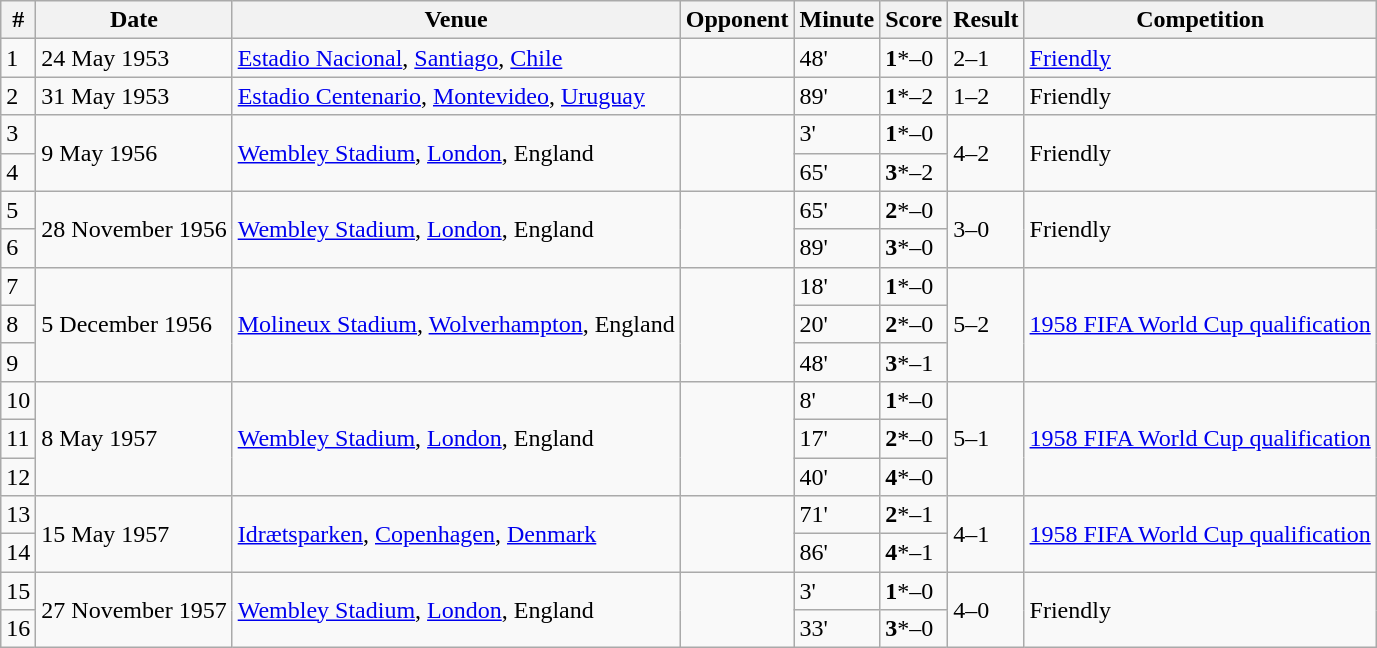<table class="wikitable">
<tr>
<th>#</th>
<th>Date</th>
<th>Venue</th>
<th>Opponent</th>
<th>Minute</th>
<th>Score</th>
<th>Result</th>
<th>Competition</th>
</tr>
<tr>
<td>1</td>
<td>24 May 1953</td>
<td><a href='#'>Estadio Nacional</a>, <a href='#'>Santiago</a>, <a href='#'>Chile</a></td>
<td></td>
<td>48'</td>
<td><strong>1</strong>*–0</td>
<td>2–1</td>
<td><a href='#'>Friendly</a></td>
</tr>
<tr>
<td>2</td>
<td>31 May 1953</td>
<td><a href='#'>Estadio Centenario</a>, <a href='#'>Montevideo</a>, <a href='#'>Uruguay</a></td>
<td></td>
<td>89'</td>
<td><strong>1</strong>*–2</td>
<td>1–2</td>
<td>Friendly</td>
</tr>
<tr>
<td>3</td>
<td rowspan="2">9 May 1956</td>
<td rowspan="2"><a href='#'>Wembley Stadium</a>, <a href='#'>London</a>, England</td>
<td rowspan="2"></td>
<td>3'</td>
<td><strong>1</strong>*–0</td>
<td rowspan="2">4–2</td>
<td rowspan="2">Friendly</td>
</tr>
<tr>
<td>4</td>
<td>65'</td>
<td><strong>3</strong>*–2</td>
</tr>
<tr>
<td>5</td>
<td rowspan="2">28 November 1956</td>
<td rowspan="2"><a href='#'>Wembley Stadium</a>, <a href='#'>London</a>, England</td>
<td rowspan="2"></td>
<td>65'</td>
<td><strong>2</strong>*–0</td>
<td rowspan="2">3–0</td>
<td rowspan="2">Friendly</td>
</tr>
<tr>
<td>6</td>
<td>89'</td>
<td><strong>3</strong>*–0</td>
</tr>
<tr>
<td>7</td>
<td rowspan="3">5 December 1956</td>
<td rowspan="3"><a href='#'>Molineux Stadium</a>, <a href='#'>Wolverhampton</a>, England</td>
<td rowspan="3"></td>
<td>18'</td>
<td><strong>1</strong>*–0</td>
<td rowspan="3">5–2</td>
<td rowspan="3"><a href='#'>1958 FIFA World Cup qualification</a></td>
</tr>
<tr>
<td>8</td>
<td>20'</td>
<td><strong>2</strong>*–0</td>
</tr>
<tr>
<td>9</td>
<td>48'</td>
<td><strong>3</strong>*–1</td>
</tr>
<tr>
<td>10</td>
<td rowspan="3">8 May 1957</td>
<td rowspan="3"><a href='#'>Wembley Stadium</a>, <a href='#'>London</a>, England</td>
<td rowspan="3"></td>
<td>8'</td>
<td><strong>1</strong>*–0</td>
<td rowspan="3">5–1</td>
<td rowspan="3"><a href='#'>1958 FIFA World Cup qualification</a></td>
</tr>
<tr>
<td>11</td>
<td>17'</td>
<td><strong>2</strong>*–0</td>
</tr>
<tr>
<td>12</td>
<td>40'</td>
<td><strong>4</strong>*–0</td>
</tr>
<tr>
<td>13</td>
<td rowspan="2">15 May 1957</td>
<td rowspan="2"><a href='#'>Idrætsparken</a>, <a href='#'>Copenhagen</a>, <a href='#'>Denmark</a></td>
<td rowspan="2"></td>
<td>71'</td>
<td><strong>2</strong>*–1</td>
<td rowspan="2">4–1</td>
<td rowspan="2"><a href='#'>1958 FIFA World Cup qualification</a></td>
</tr>
<tr>
<td>14</td>
<td>86'</td>
<td><strong>4</strong>*–1</td>
</tr>
<tr>
<td>15</td>
<td rowspan="2">27 November 1957</td>
<td rowspan="2"><a href='#'>Wembley Stadium</a>, <a href='#'>London</a>, England</td>
<td rowspan="2"></td>
<td>3'</td>
<td><strong>1</strong>*–0</td>
<td rowspan="2">4–0</td>
<td rowspan="2">Friendly</td>
</tr>
<tr>
<td>16</td>
<td>33'</td>
<td><strong>3</strong>*–0</td>
</tr>
</table>
